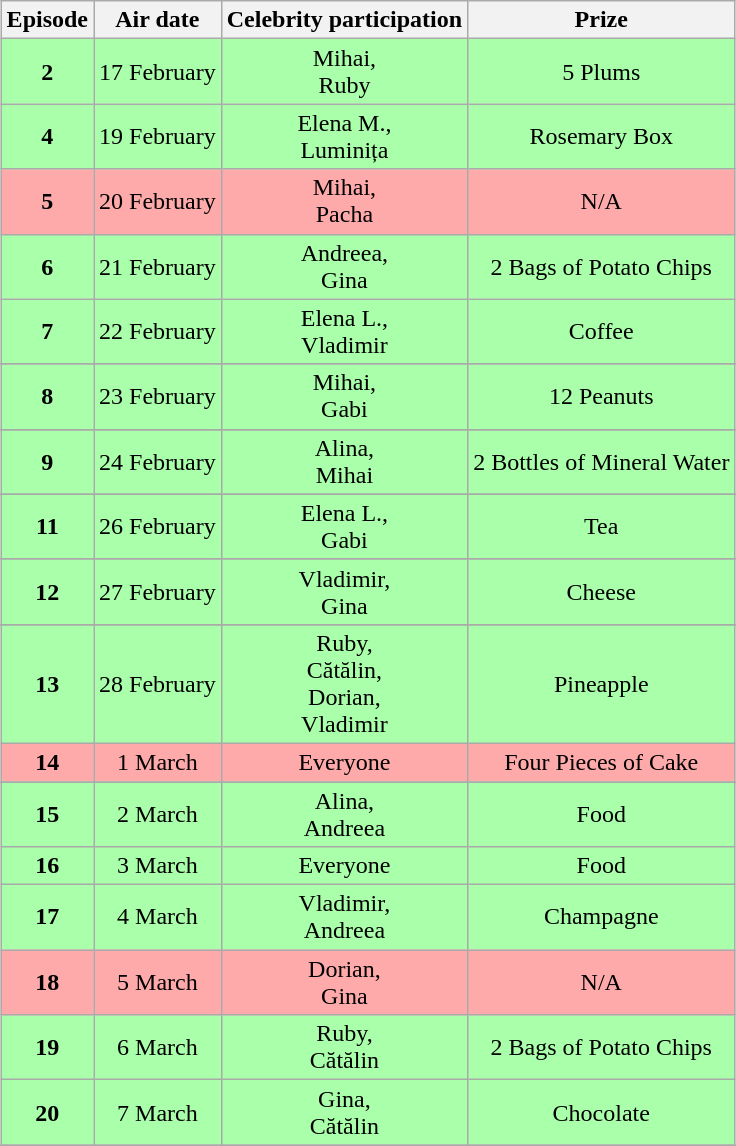<table class="wikitable sortable" style="margin:auto; text-align:center;">
<tr>
<th>Episode</th>
<th>Air date</th>
<th>Celebrity participation</th>
<th>Prize</th>
</tr>
<tr style="background:#afa;">
<td><strong>2</strong></td>
<td>17 February</td>
<td>Mihai, <br> Ruby</td>
<td>5 Plums</td>
</tr>
<tr style="background:#afa;">
<td><strong>4</strong></td>
<td>19 February</td>
<td>Elena M.,<br> Luminița</td>
<td>Rosemary Box</td>
</tr>
<tr style="background:#ffaaaa;">
<td><strong>5</strong></td>
<td>20 February</td>
<td>Mihai, <br> Pacha</td>
<td>N/A</td>
</tr>
<tr style="background:#afa;">
<td><strong>6</strong></td>
<td>21 February</td>
<td>Andreea, <br> Gina</td>
<td>2 Bags of Potato Chips</td>
</tr>
<tr style="background:#afa;">
<td><strong>7</strong></td>
<td>22 February</td>
<td>Elena L., <br> Vladimir</td>
<td>Coffee</td>
</tr>
<tr>
</tr>
<tr style="background:#afa;">
<td><strong>8</strong></td>
<td>23 February</td>
<td>Mihai, <br> Gabi</td>
<td>12 Peanuts</td>
</tr>
<tr>
</tr>
<tr style="background:#afa;">
<td><strong>9</strong></td>
<td>24 February</td>
<td>Alina, <br> Mihai</td>
<td>2 Bottles of Mineral Water</td>
</tr>
<tr>
</tr>
<tr style="background:#afa;">
<td><strong>11</strong></td>
<td>26 February</td>
<td>Elena L., <br> Gabi</td>
<td>Tea</td>
</tr>
<tr>
</tr>
<tr style="background:#afa;">
<td><strong>12</strong></td>
<td>27 February</td>
<td>Vladimir, <br> Gina</td>
<td>Cheese</td>
</tr>
<tr>
</tr>
<tr style="background:#afa;">
<td><strong>13</strong></td>
<td>28 February</td>
<td>Ruby, <br> Cătălin, <br> Dorian, <br> Vladimir</td>
<td>Pineapple</td>
</tr>
<tr style="background:#ffaaaa;">
<td><strong>14</strong></td>
<td>1 March</td>
<td>Everyone</td>
<td>Four Pieces of Cake</td>
</tr>
<tr>
</tr>
<tr style="background:#afa;">
<td><strong>15</strong></td>
<td>2 March</td>
<td>Alina, <br> Andreea</td>
<td>Food</td>
</tr>
<tr style="background:#afa;">
<td><strong>16</strong></td>
<td>3 March</td>
<td>Everyone</td>
<td>Food</td>
</tr>
<tr style="background:#afa;">
<td><strong>17</strong></td>
<td>4 March</td>
<td>Vladimir, <br> Andreea</td>
<td>Champagne</td>
</tr>
<tr style="background:#ffaaaa;">
<td><strong>18</strong></td>
<td>5 March</td>
<td>Dorian, <br> Gina</td>
<td>N/A</td>
</tr>
<tr style="background:#afa;">
<td><strong>19</strong></td>
<td>6 March</td>
<td>Ruby, <br> Cătălin</td>
<td>2 Bags of Potato Chips</td>
</tr>
<tr style="background:#afa;">
<td><strong>20</strong></td>
<td>7 March</td>
<td>Gina, <br> Cătălin</td>
<td>Chocolate</td>
</tr>
<tr>
</tr>
</table>
